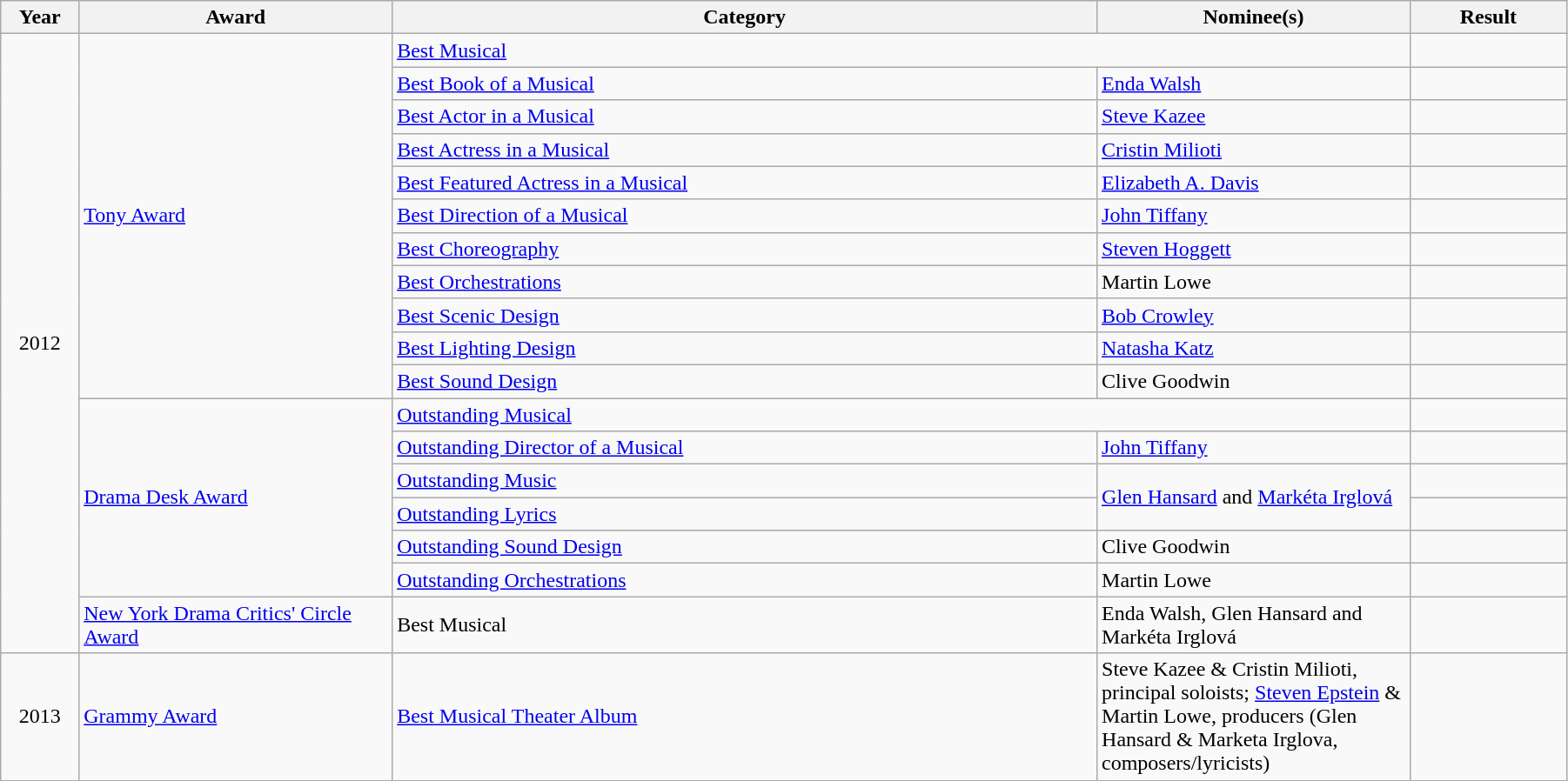<table class="wikitable" style="width:95%;">
<tr>
<th style="width:5%;">Year</th>
<th style="width:20%;">Award</th>
<th style="width:45%;">Category</th>
<th style="width:20%;">Nominee(s)</th>
<th style="width:10%;">Result</th>
</tr>
<tr>
<td rowspan="18" style="text-align:center;">2012</td>
<td rowspan="11"><a href='#'>Tony Award</a></td>
<td colspan="2"><a href='#'>Best Musical</a></td>
<td></td>
</tr>
<tr>
<td><a href='#'>Best Book of a Musical</a></td>
<td><a href='#'>Enda Walsh</a></td>
<td></td>
</tr>
<tr>
<td><a href='#'>Best Actor in a Musical</a></td>
<td><a href='#'>Steve Kazee</a></td>
<td></td>
</tr>
<tr>
<td><a href='#'>Best Actress in a Musical</a></td>
<td><a href='#'>Cristin Milioti</a></td>
<td></td>
</tr>
<tr>
<td><a href='#'>Best Featured Actress in a Musical</a></td>
<td><a href='#'>Elizabeth A. Davis</a></td>
<td></td>
</tr>
<tr>
<td><a href='#'>Best Direction of a Musical</a></td>
<td><a href='#'>John Tiffany</a></td>
<td></td>
</tr>
<tr>
<td><a href='#'>Best Choreography</a></td>
<td><a href='#'>Steven Hoggett</a></td>
<td></td>
</tr>
<tr>
<td><a href='#'>Best Orchestrations</a></td>
<td>Martin Lowe</td>
<td></td>
</tr>
<tr>
<td><a href='#'>Best Scenic Design</a></td>
<td><a href='#'>Bob Crowley</a></td>
<td></td>
</tr>
<tr>
<td><a href='#'>Best Lighting Design</a></td>
<td><a href='#'>Natasha Katz</a></td>
<td></td>
</tr>
<tr>
<td><a href='#'>Best Sound Design</a></td>
<td>Clive Goodwin</td>
<td></td>
</tr>
<tr>
<td rowspan="6"><a href='#'>Drama Desk Award</a></td>
<td colspan="2"><a href='#'>Outstanding Musical</a></td>
<td></td>
</tr>
<tr>
<td><a href='#'>Outstanding Director of a Musical</a></td>
<td><a href='#'>John Tiffany</a></td>
<td></td>
</tr>
<tr>
<td><a href='#'>Outstanding Music</a></td>
<td rowspan="2"><a href='#'>Glen Hansard</a> and <a href='#'>Markéta Irglová</a></td>
<td></td>
</tr>
<tr>
<td><a href='#'>Outstanding Lyrics</a></td>
<td></td>
</tr>
<tr>
<td><a href='#'>Outstanding Sound Design</a></td>
<td>Clive Goodwin</td>
<td></td>
</tr>
<tr>
<td><a href='#'>Outstanding Orchestrations</a></td>
<td>Martin Lowe</td>
<td></td>
</tr>
<tr>
<td><a href='#'>New York Drama Critics' Circle Award</a></td>
<td>Best Musical</td>
<td>Enda Walsh, Glen Hansard and Markéta Irglová</td>
<td></td>
</tr>
<tr>
<td style="text-align:center;">2013</td>
<td><a href='#'>Grammy Award</a></td>
<td><a href='#'>Best Musical Theater Album</a></td>
<td>Steve Kazee & Cristin Milioti, principal soloists; <a href='#'>Steven Epstein</a> & Martin Lowe, producers (Glen Hansard & Marketa Irglova, composers/lyricists)</td>
<td></td>
</tr>
</table>
